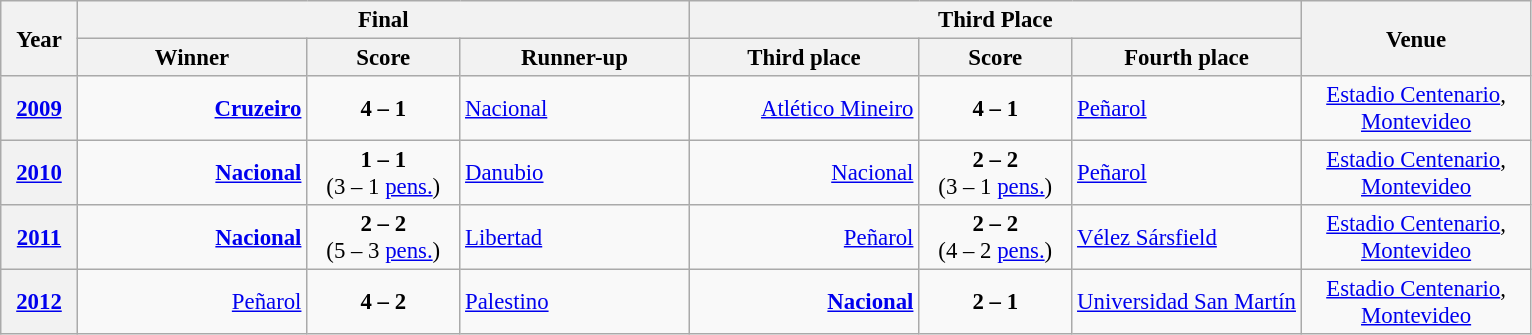<table class="wikitable" style="text-align: center; font-size:95%;">
<tr>
<th rowspan=2 width=5%>Year</th>
<th colspan=3>Final</th>
<th colspan=3>Third Place</th>
<th rowspan=2 width=15%>Venue</th>
</tr>
<tr>
<th width=15%>Winner</th>
<th width=10%>Score</th>
<th width=15%>Runner-up</th>
<th width=15%>Third place</th>
<th width=10%>Score</th>
<th width=15%>Fourth place</th>
</tr>
<tr>
<th><a href='#'>2009</a></th>
<td align="right"><strong><a href='#'>Cruzeiro</a></strong> </td>
<td><strong>4 – 1</strong></td>
<td align="left"> <a href='#'>Nacional</a></td>
<td align="right"><a href='#'>Atlético Mineiro</a> </td>
<td><strong>4 – 1</strong></td>
<td align="left"> <a href='#'>Peñarol</a></td>
<td><a href='#'>Estadio Centenario</a>,<br><a href='#'>Montevideo</a></td>
</tr>
<tr>
<th><a href='#'>2010</a></th>
<td align="right"><strong><a href='#'>Nacional</a></strong> </td>
<td><strong>1 – 1</strong><br>(3 – 1 <a href='#'>pens.</a>)</td>
<td align="left"> <a href='#'>Danubio</a></td>
<td align="right"><a href='#'>Nacional</a> </td>
<td><strong>2 – 2</strong><br>(3 – 1 <a href='#'>pens.</a>)</td>
<td align="left"> <a href='#'>Peñarol</a></td>
<td><a href='#'>Estadio Centenario</a>,<br><a href='#'>Montevideo</a></td>
</tr>
<tr>
<th><a href='#'>2011</a></th>
<td align="right"><strong><a href='#'>Nacional</a></strong> </td>
<td><strong>2 – 2</strong><br>(5 – 3 <a href='#'>pens.</a>)</td>
<td align="left"> <a href='#'>Libertad</a></td>
<td align="right"><a href='#'>Peñarol</a> </td>
<td><strong>2 – 2</strong><br>(4 – 2 <a href='#'>pens.</a>)</td>
<td align="left"> <a href='#'>Vélez Sársfield</a></td>
<td><a href='#'>Estadio Centenario</a>,<br><a href='#'>Montevideo</a></td>
</tr>
<tr>
<th><a href='#'>2012</a></th>
<td align="right"><a href='#'>Peñarol</a> </td>
<td><strong>4 – 2</strong></td>
<td align="left"> <a href='#'>Palestino</a></td>
<td align="right"><strong><a href='#'>Nacional</a></strong> </td>
<td><strong>2 – 1</strong></td>
<td align="left"> <a href='#'>Universidad San Martín</a></td>
<td><a href='#'>Estadio Centenario</a>,<br><a href='#'>Montevideo</a></td>
</tr>
</table>
